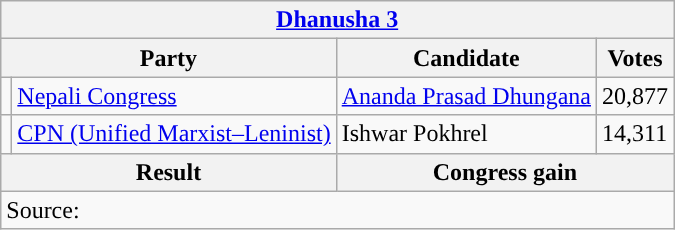<table class="wikitable">
<tr>
<th colspan="4"><a href='#'>Dhanusha 3</a></th>
</tr>
<tr>
<th colspan="2">Party</th>
<th>Candidate</th>
<th>Votes</th>
</tr>
<tr>
<td style="background-color:"></td>
<td><a href='#'>Nepali Congress</a></td>
<td><a href='#'>Ananda Prasad Dhungana</a></td>
<td>20,877</td>
</tr>
<tr>
<td style="background-color:"></td>
<td><a href='#'>CPN (Unified Marxist–Leninist)</a></td>
<td>Ishwar Pokhrel</td>
<td>14,311</td>
</tr>
<tr>
<th colspan="2">Result</th>
<th colspan="2">Congress gain</th>
</tr>
<tr>
<td colspan="4">Source: </td>
</tr>
</table>
